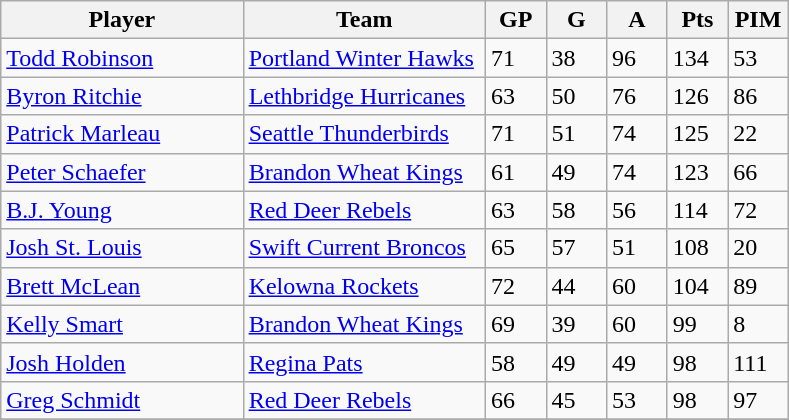<table class="wikitable">
<tr>
<th width="30%">Player</th>
<th width="30%">Team</th>
<th width="7.5%">GP</th>
<th width="7.5%">G</th>
<th width="7.5%">A</th>
<th width="7.5%">Pts</th>
<th width="7.5%">PIM</th>
</tr>
<tr>
<td><a href='#'>Todd Robinson</a></td>
<td><a href='#'>Portland Winter Hawks</a></td>
<td>71</td>
<td>38</td>
<td>96</td>
<td>134</td>
<td>53</td>
</tr>
<tr>
<td><a href='#'>Byron Ritchie</a></td>
<td><a href='#'>Lethbridge Hurricanes</a></td>
<td>63</td>
<td>50</td>
<td>76</td>
<td>126</td>
<td>86</td>
</tr>
<tr>
<td><a href='#'>Patrick Marleau</a></td>
<td><a href='#'>Seattle Thunderbirds</a></td>
<td>71</td>
<td>51</td>
<td>74</td>
<td>125</td>
<td>22</td>
</tr>
<tr>
<td><a href='#'>Peter Schaefer</a></td>
<td><a href='#'>Brandon Wheat Kings</a></td>
<td>61</td>
<td>49</td>
<td>74</td>
<td>123</td>
<td>66</td>
</tr>
<tr>
<td><a href='#'>B.J. Young</a></td>
<td><a href='#'>Red Deer Rebels</a></td>
<td>63</td>
<td>58</td>
<td>56</td>
<td>114</td>
<td>72</td>
</tr>
<tr>
<td><a href='#'>Josh St. Louis</a></td>
<td><a href='#'>Swift Current Broncos</a></td>
<td>65</td>
<td>57</td>
<td>51</td>
<td>108</td>
<td>20</td>
</tr>
<tr>
<td><a href='#'>Brett McLean</a></td>
<td><a href='#'>Kelowna Rockets</a></td>
<td>72</td>
<td>44</td>
<td>60</td>
<td>104</td>
<td>89</td>
</tr>
<tr>
<td><a href='#'>Kelly Smart</a></td>
<td><a href='#'>Brandon Wheat Kings</a></td>
<td>69</td>
<td>39</td>
<td>60</td>
<td>99</td>
<td>8</td>
</tr>
<tr>
<td><a href='#'>Josh Holden</a></td>
<td><a href='#'>Regina Pats</a></td>
<td>58</td>
<td>49</td>
<td>49</td>
<td>98</td>
<td>111</td>
</tr>
<tr>
<td><a href='#'>Greg Schmidt</a></td>
<td><a href='#'>Red Deer Rebels</a></td>
<td>66</td>
<td>45</td>
<td>53</td>
<td>98</td>
<td>97</td>
</tr>
<tr>
</tr>
</table>
